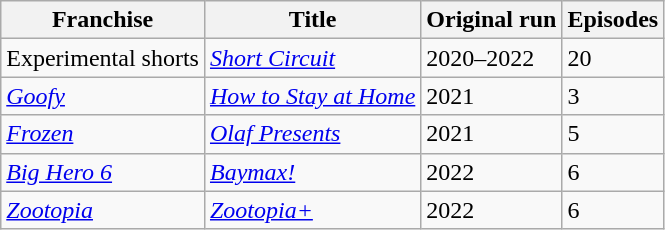<table class="wikitable sortable">
<tr>
<th>Franchise</th>
<th>Title</th>
<th>Original run</th>
<th>Episodes</th>
</tr>
<tr>
<td>Experimental shorts</td>
<td><em><a href='#'>Short Circuit</a></em></td>
<td>2020–2022</td>
<td>20</td>
</tr>
<tr>
<td><em><a href='#'>Goofy</a></em></td>
<td><em><a href='#'>How to Stay at Home</a></em></td>
<td>2021</td>
<td>3</td>
</tr>
<tr>
<td><em><a href='#'>Frozen</a></em></td>
<td><em><a href='#'>Olaf Presents</a></em></td>
<td>2021</td>
<td>5</td>
</tr>
<tr>
<td><em><a href='#'>Big Hero 6</a></em></td>
<td><em><a href='#'>Baymax!</a></em></td>
<td>2022</td>
<td>6</td>
</tr>
<tr>
<td><em><a href='#'>Zootopia</a></em></td>
<td><em><a href='#'>Zootopia+</a></em></td>
<td>2022</td>
<td>6</td>
</tr>
</table>
